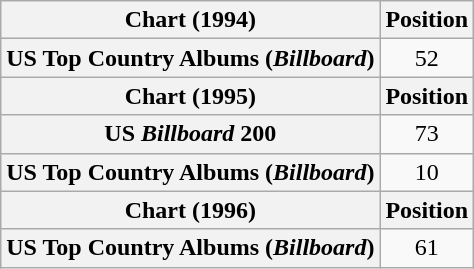<table class="wikitable plainrowheaders" style="text-align:center">
<tr>
<th scope="col">Chart (1994)</th>
<th scope="col">Position</th>
</tr>
<tr>
<th scope="row">US Top Country Albums (<em>Billboard</em>)</th>
<td>52</td>
</tr>
<tr>
<th scope="col">Chart (1995)</th>
<th scope="col">Position</th>
</tr>
<tr>
<th scope="row">US <em>Billboard</em> 200</th>
<td>73</td>
</tr>
<tr>
<th scope="row">US Top Country Albums (<em>Billboard</em>)</th>
<td>10</td>
</tr>
<tr>
<th scope="col">Chart (1996)</th>
<th scope="col">Position</th>
</tr>
<tr>
<th scope="row">US Top Country Albums (<em>Billboard</em>)</th>
<td>61</td>
</tr>
</table>
